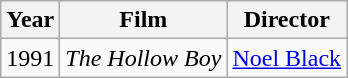<table class="wikitable">
<tr>
<th>Year</th>
<th>Film</th>
<th>Director</th>
</tr>
<tr>
<td>1991</td>
<td><em>The Hollow Boy</em></td>
<td><a href='#'>Noel Black</a></td>
</tr>
</table>
